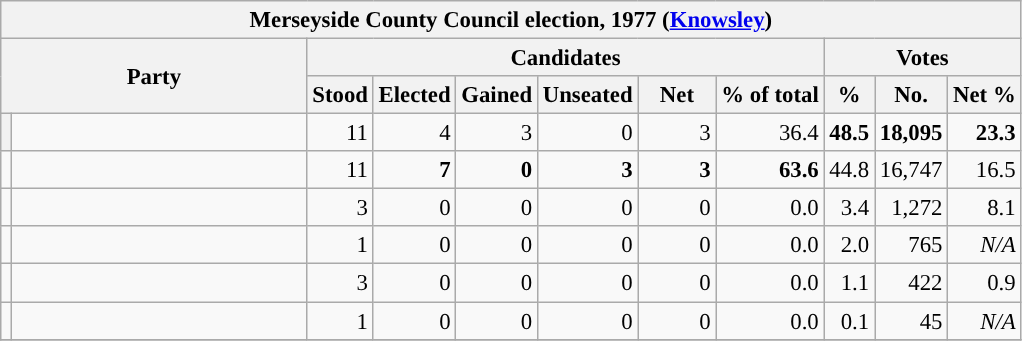<table class="wikitable" style="font-size:95%">
<tr>
<th colspan="16" style="background-color:#f2f2f2">Merseyside County Council election, 1977 (<a href='#'>Knowsley</a>)</th>
</tr>
<tr style="vertical-align:center;">
<th colspan="2" rowspan="2">Party</th>
<th colspan="6" style="width: 30px">Candidates</th>
<th colspan="5" style="width: 30px">Votes</th>
</tr>
<tr>
<th>Stood</th>
<th>Elected</th>
<th>Gained</th>
<th>Unseated</th>
<th style="width: 45px">Net</th>
<th>% of total</th>
<th>%</th>
<th>No.</th>
<th>Net %</th>
</tr>
<tr>
<th style="background-color: "></th>
<td style="width: 190px"><a href='#'></a></td>
<td style="text-align:right; ">11</td>
<td style="text-align:right; ">4</td>
<td style="text-align:right; ">3</td>
<td style="text-align:right; ">0</td>
<td style="text-align:right; "><span>3</span></td>
<td style="text-align:right; ">36.4</td>
<td style="text-align:right; "><strong>48.5</strong></td>
<td style="text-align:right; "><strong>18,095</strong></td>
<td style="text-align:right; "><span><strong>23.3</strong></span></td>
</tr>
<tr>
<td style="background-color: "></td>
<td style="width: 190px"><a href='#'></a></td>
<td style="text-align:right; ">11</td>
<td style="text-align:right; "><strong>7</strong></td>
<td style="text-align:right; "><strong>0</strong></td>
<td style="text-align:right; "><strong>3</strong></td>
<td style="text-align:right; "><span><strong>3</strong></span></td>
<td style="text-align:right; "><strong>63.6</strong></td>
<td style="text-align:right; ">44.8</td>
<td style="text-align:right; ">16,747</td>
<td style="text-align:right; "><span>16.5</span></td>
</tr>
<tr>
<td style="background-color: "></td>
<td style="width: 190px"><a href='#'></a></td>
<td style="text-align:right; ">3</td>
<td style="text-align:right; ">0</td>
<td style="text-align:right; ">0</td>
<td style="text-align:right; ">0</td>
<td style="text-align:right; ">0</td>
<td style="text-align:right; ">0.0</td>
<td style="text-align:right; ">3.4</td>
<td style="text-align:right; ">1,272</td>
<td style="text-align:right; "><span>8.1</span></td>
</tr>
<tr>
<td style="background-color: "></td>
<td style="width: 190px"><a href='#'></a></td>
<td style="text-align:right; ">1</td>
<td style="text-align:right; ">0</td>
<td style="text-align:right; ">0</td>
<td style="text-align:right; ">0</td>
<td style="text-align:right; ">0</td>
<td style="text-align:right; ">0.0</td>
<td style="text-align:right; ">2.0</td>
<td style="text-align:right; ">765</td>
<td style="text-align:right; "><em>N/A</em></td>
</tr>
<tr>
<td style="background-color: "></td>
<td style="width: 190px"><a href='#'></a></td>
<td style="text-align:right; ">3</td>
<td style="text-align:right; ">0</td>
<td style="text-align:right; ">0</td>
<td style="text-align:right; ">0</td>
<td style="text-align:right; ">0</td>
<td style="text-align:right; ">0.0</td>
<td style="text-align:right; ">1.1</td>
<td style="text-align:right; ">422</td>
<td style="text-align:right; "><span>0.9</span></td>
</tr>
<tr>
<td style="background-color: "></td>
<td style="width: 190px"><a href='#'></a></td>
<td style="text-align:right; ">1</td>
<td style="text-align:right; ">0</td>
<td style="text-align:right; ">0</td>
<td style="text-align:right; ">0</td>
<td style="text-align:right; ">0</td>
<td style="text-align:right; ">0.0</td>
<td style="text-align:right; ">0.1</td>
<td style="text-align:right; ">45</td>
<td style="text-align:right; "><em>N/A</em></td>
</tr>
<tr>
</tr>
</table>
